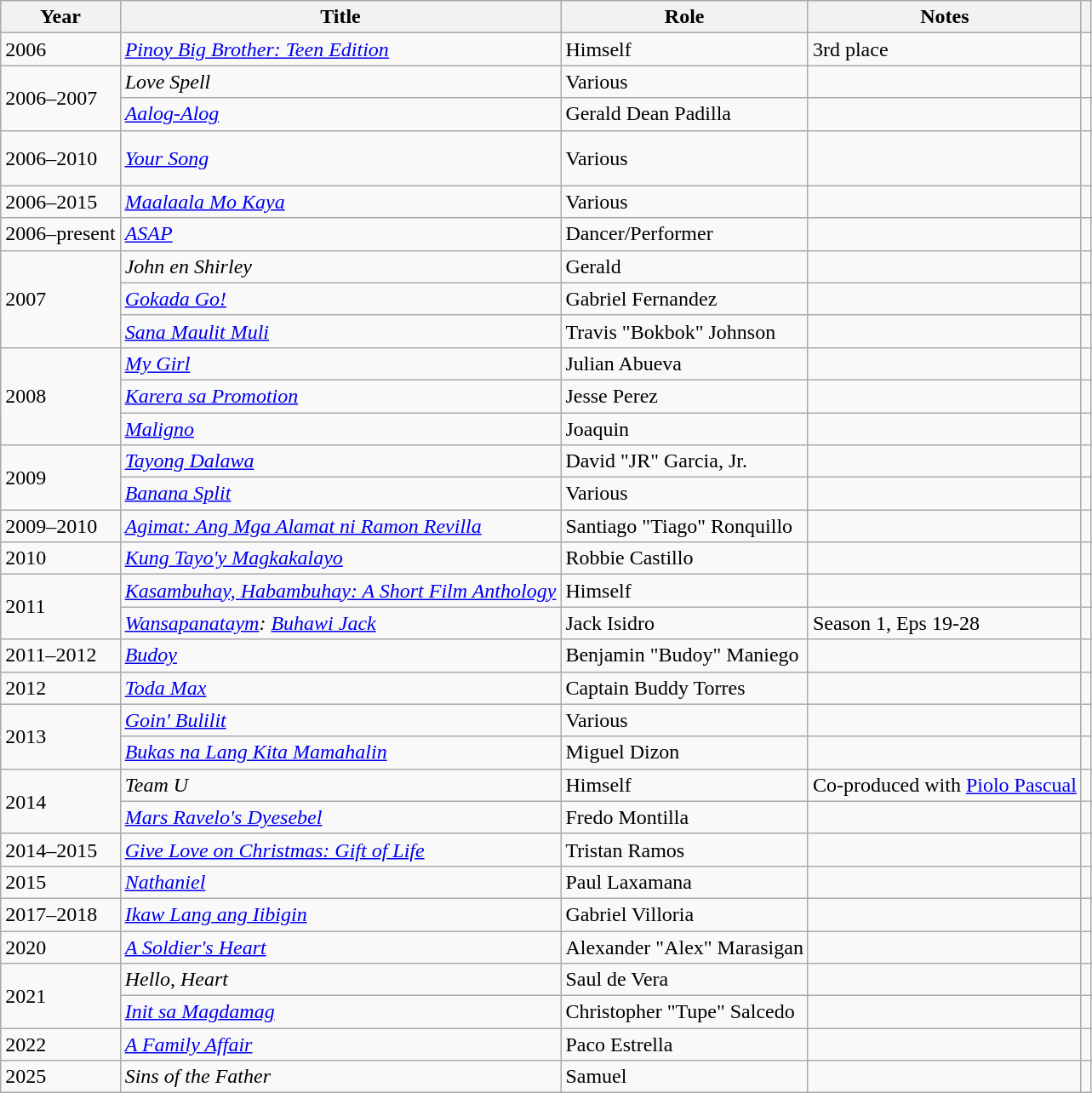<table class="wikitable sortable">
<tr>
<th>Year</th>
<th>Title</th>
<th>Role</th>
<th>Notes</th>
<th></th>
</tr>
<tr>
<td>2006</td>
<td><em><a href='#'>Pinoy Big Brother: Teen Edition</a></em></td>
<td>Himself</td>
<td>3rd place</td>
<td></td>
</tr>
<tr>
<td rowspan="2">2006–2007</td>
<td><em>Love Spell</em></td>
<td>Various</td>
<td></td>
<td></td>
</tr>
<tr>
<td><em><a href='#'>Aalog-Alog</a></em></td>
<td>Gerald Dean Padilla</td>
<td></td>
<td></td>
</tr>
<tr>
<td>2006–2010</td>
<td><em><a href='#'>Your Song</a></em></td>
<td>Various</td>
<td></td>
<td> <br> <br></td>
</tr>
<tr>
<td>2006–2015</td>
<td><em><a href='#'>Maalaala Mo Kaya</a></em></td>
<td>Various</td>
<td></td>
<td></td>
</tr>
<tr>
<td>2006–present</td>
<td><em><a href='#'>ASAP</a></em></td>
<td>Dancer/Performer</td>
<td></td>
<td></td>
</tr>
<tr>
<td rowspan="3">2007</td>
<td><em>John en Shirley</em></td>
<td>Gerald</td>
<td></td>
<td></td>
</tr>
<tr>
<td><em><a href='#'>Gokada Go!</a></em></td>
<td>Gabriel Fernandez</td>
<td></td>
<td></td>
</tr>
<tr>
<td><em><a href='#'>Sana Maulit Muli</a></em></td>
<td>Travis "Bokbok" Johnson</td>
<td></td>
<td></td>
</tr>
<tr>
<td rowspan="3">2008</td>
<td><em><a href='#'>My Girl</a></em></td>
<td>Julian Abueva</td>
<td></td>
<td></td>
</tr>
<tr>
<td><em><a href='#'>Karera sa Promotion</a></em></td>
<td>Jesse Perez</td>
<td></td>
<td></td>
</tr>
<tr>
<td><em><a href='#'>Maligno</a></em></td>
<td>Joaquin</td>
<td></td>
<td></td>
</tr>
<tr>
<td rowspan="2">2009</td>
<td><em><a href='#'>Tayong Dalawa</a></em></td>
<td>David "JR" Garcia, Jr.</td>
<td></td>
<td></td>
</tr>
<tr>
<td><em><a href='#'>Banana Split</a></em></td>
<td>Various</td>
<td></td>
<td></td>
</tr>
<tr>
<td>2009–2010</td>
<td><em><a href='#'>Agimat: Ang Mga Alamat ni Ramon Revilla</a></em></td>
<td>Santiago "Tiago" Ronquillo</td>
<td></td>
<td></td>
</tr>
<tr>
<td>2010</td>
<td><em><a href='#'>Kung Tayo'y Magkakalayo</a></em></td>
<td>Robbie Castillo</td>
<td></td>
<td></td>
</tr>
<tr>
<td rowspan="2">2011</td>
<td><em><a href='#'>Kasambuhay, Habambuhay: A Short Film Anthology</a></em></td>
<td>Himself</td>
<td></td>
<td></td>
</tr>
<tr>
<td><em><a href='#'>Wansapanataym</a>: <a href='#'>Buhawi Jack</a></em></td>
<td>Jack Isidro</td>
<td>Season 1, Eps 19-28</td>
<td></td>
</tr>
<tr>
<td>2011–2012</td>
<td><em><a href='#'>Budoy</a></em></td>
<td>Benjamin "Budoy" Maniego</td>
<td></td>
<td></td>
</tr>
<tr>
<td>2012</td>
<td><em><a href='#'>Toda Max</a></em></td>
<td>Captain Buddy Torres</td>
<td></td>
<td></td>
</tr>
<tr>
<td rowspan="2">2013</td>
<td><em><a href='#'>Goin' Bulilit</a></em></td>
<td>Various</td>
<td></td>
<td></td>
</tr>
<tr>
<td><em><a href='#'>Bukas na Lang Kita Mamahalin</a></em></td>
<td>Miguel Dizon</td>
<td></td>
<td></td>
</tr>
<tr>
<td rowspan="2">2014</td>
<td><em>Team U</em></td>
<td>Himself</td>
<td>Co-produced with <a href='#'>Piolo Pascual</a></td>
<td></td>
</tr>
<tr>
<td><em><a href='#'>Mars Ravelo's Dyesebel</a></em></td>
<td>Fredo Montilla</td>
<td></td>
<td></td>
</tr>
<tr>
<td>2014–2015</td>
<td><em><a href='#'>Give Love on Christmas: Gift of Life</a></em></td>
<td>Tristan Ramos</td>
<td></td>
<td></td>
</tr>
<tr>
<td>2015</td>
<td><em><a href='#'>Nathaniel</a></em></td>
<td>Paul Laxamana</td>
<td></td>
<td></td>
</tr>
<tr>
<td>2017–2018</td>
<td><em><a href='#'>Ikaw Lang ang Iibigin</a></em></td>
<td>Gabriel Villoria</td>
<td></td>
<td></td>
</tr>
<tr>
<td>2020</td>
<td><em><a href='#'>A Soldier's Heart</a></em></td>
<td>Alexander "Alex" Marasigan</td>
<td></td>
<td></td>
</tr>
<tr>
<td rowspan="2">2021</td>
<td><em>Hello, Heart</em></td>
<td>Saul de Vera</td>
<td></td>
<td></td>
</tr>
<tr>
<td><em><a href='#'>Init sa Magdamag</a></em></td>
<td>Christopher "Tupe" Salcedo</td>
<td></td>
<td></td>
</tr>
<tr>
<td>2022</td>
<td><em><a href='#'>A Family Affair</a></em></td>
<td>Paco Estrella</td>
<td></td>
<td></td>
</tr>
<tr>
<td>2025</td>
<td><em>Sins of the Father</em></td>
<td>Samuel</td>
<td></td>
<td></td>
</tr>
</table>
